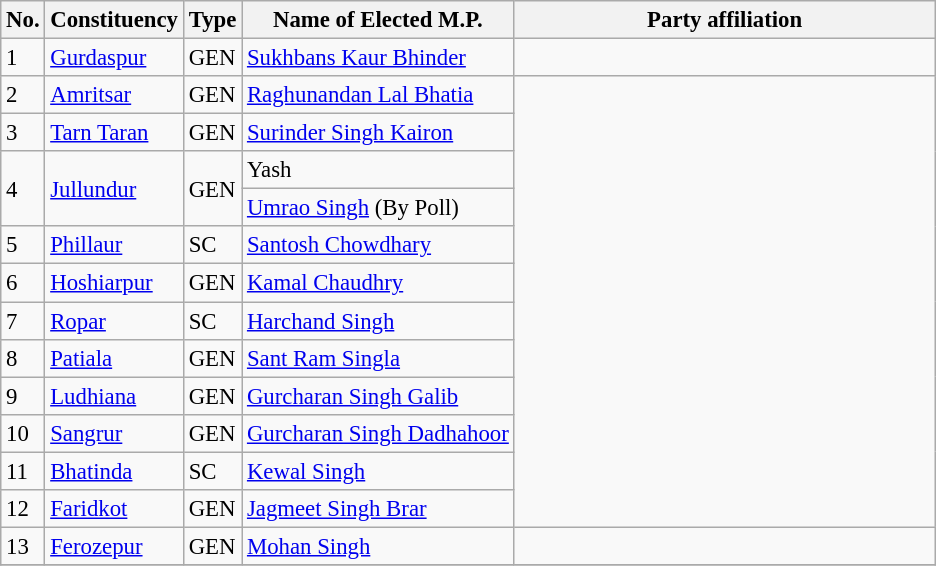<table class="wikitable" style="font-size:95%;">
<tr>
<th>No.</th>
<th>Constituency</th>
<th>Type</th>
<th>Name of Elected M.P.</th>
<th colspan="2" style="width:18em">Party affiliation</th>
</tr>
<tr>
<td>1</td>
<td><a href='#'>Gurdaspur</a></td>
<td>GEN</td>
<td><a href='#'>Sukhbans Kaur Bhinder</a></td>
<td></td>
</tr>
<tr>
<td>2</td>
<td><a href='#'>Amritsar</a></td>
<td>GEN</td>
<td><a href='#'>Raghunandan Lal Bhatia</a></td>
</tr>
<tr>
<td>3</td>
<td><a href='#'>Tarn Taran</a></td>
<td>GEN</td>
<td><a href='#'>Surinder Singh Kairon</a></td>
</tr>
<tr>
<td rowspan=2>4</td>
<td rowspan=2><a href='#'>Jullundur</a></td>
<td rowspan=2>GEN</td>
<td>Yash</td>
</tr>
<tr>
<td><a href='#'>Umrao Singh</a> (By Poll)</td>
</tr>
<tr>
<td>5</td>
<td><a href='#'>Phillaur</a></td>
<td>SC</td>
<td><a href='#'>Santosh Chowdhary</a></td>
</tr>
<tr>
<td>6</td>
<td><a href='#'>Hoshiarpur</a></td>
<td>GEN</td>
<td><a href='#'>Kamal Chaudhry</a></td>
</tr>
<tr>
<td>7</td>
<td><a href='#'>Ropar</a></td>
<td>SC</td>
<td><a href='#'>Harchand Singh</a></td>
</tr>
<tr>
<td>8</td>
<td><a href='#'>Patiala</a></td>
<td>GEN</td>
<td><a href='#'>Sant Ram Singla</a></td>
</tr>
<tr>
<td>9</td>
<td><a href='#'>Ludhiana</a></td>
<td>GEN</td>
<td><a href='#'>Gurcharan Singh Galib</a></td>
</tr>
<tr>
<td>10</td>
<td><a href='#'>Sangrur</a></td>
<td>GEN</td>
<td><a href='#'>Gurcharan Singh Dadhahoor</a></td>
</tr>
<tr>
<td>11</td>
<td><a href='#'>Bhatinda</a></td>
<td>SC</td>
<td><a href='#'>Kewal Singh</a></td>
</tr>
<tr>
<td>12</td>
<td><a href='#'>Faridkot</a></td>
<td>GEN</td>
<td><a href='#'>Jagmeet Singh Brar</a></td>
</tr>
<tr>
<td>13</td>
<td><a href='#'>Ferozepur</a></td>
<td>GEN</td>
<td><a href='#'>Mohan Singh</a></td>
<td></td>
</tr>
<tr>
</tr>
</table>
